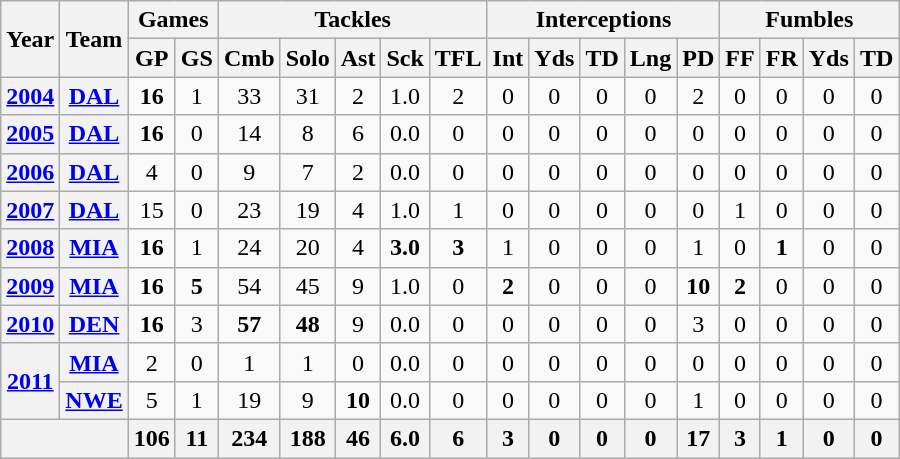<table class="wikitable" style="text-align:center">
<tr>
<th rowspan="2">Year</th>
<th rowspan="2">Team</th>
<th colspan="2">Games</th>
<th colspan="5">Tackles</th>
<th colspan="5">Interceptions</th>
<th colspan="4">Fumbles</th>
</tr>
<tr>
<th>GP</th>
<th>GS</th>
<th>Cmb</th>
<th>Solo</th>
<th>Ast</th>
<th>Sck</th>
<th>TFL</th>
<th>Int</th>
<th>Yds</th>
<th>TD</th>
<th>Lng</th>
<th>PD</th>
<th>FF</th>
<th>FR</th>
<th>Yds</th>
<th>TD</th>
</tr>
<tr>
<th><a href='#'>2004</a></th>
<th><a href='#'>DAL</a></th>
<td><strong>16</strong></td>
<td>1</td>
<td>33</td>
<td>31</td>
<td>2</td>
<td>1.0</td>
<td>2</td>
<td>0</td>
<td>0</td>
<td>0</td>
<td>0</td>
<td>2</td>
<td>0</td>
<td>0</td>
<td>0</td>
<td>0</td>
</tr>
<tr>
<th><a href='#'>2005</a></th>
<th><a href='#'>DAL</a></th>
<td><strong>16</strong></td>
<td>0</td>
<td>14</td>
<td>8</td>
<td>6</td>
<td>0.0</td>
<td>0</td>
<td>0</td>
<td>0</td>
<td>0</td>
<td>0</td>
<td>0</td>
<td>0</td>
<td>0</td>
<td>0</td>
<td>0</td>
</tr>
<tr>
<th><a href='#'>2006</a></th>
<th><a href='#'>DAL</a></th>
<td>4</td>
<td>0</td>
<td>9</td>
<td>7</td>
<td>2</td>
<td>0.0</td>
<td>0</td>
<td>0</td>
<td>0</td>
<td>0</td>
<td>0</td>
<td>0</td>
<td>0</td>
<td>0</td>
<td>0</td>
<td>0</td>
</tr>
<tr>
<th><a href='#'>2007</a></th>
<th><a href='#'>DAL</a></th>
<td>15</td>
<td>0</td>
<td>23</td>
<td>19</td>
<td>4</td>
<td>1.0</td>
<td>1</td>
<td>0</td>
<td>0</td>
<td>0</td>
<td>0</td>
<td>0</td>
<td>1</td>
<td>0</td>
<td>0</td>
<td>0</td>
</tr>
<tr>
<th><a href='#'>2008</a></th>
<th><a href='#'>MIA</a></th>
<td><strong>16</strong></td>
<td>1</td>
<td>24</td>
<td>20</td>
<td>4</td>
<td><strong>3.0</strong></td>
<td><strong>3</strong></td>
<td>1</td>
<td>0</td>
<td>0</td>
<td>0</td>
<td>1</td>
<td>0</td>
<td><strong>1</strong></td>
<td>0</td>
<td>0</td>
</tr>
<tr>
<th><a href='#'>2009</a></th>
<th><a href='#'>MIA</a></th>
<td><strong>16</strong></td>
<td><strong>5</strong></td>
<td>54</td>
<td>45</td>
<td>9</td>
<td>1.0</td>
<td>0</td>
<td><strong>2</strong></td>
<td>0</td>
<td>0</td>
<td>0</td>
<td><strong>10</strong></td>
<td><strong>2</strong></td>
<td>0</td>
<td>0</td>
<td>0</td>
</tr>
<tr>
<th><a href='#'>2010</a></th>
<th><a href='#'>DEN</a></th>
<td><strong>16</strong></td>
<td>3</td>
<td><strong>57</strong></td>
<td><strong>48</strong></td>
<td>9</td>
<td>0.0</td>
<td>0</td>
<td>0</td>
<td>0</td>
<td>0</td>
<td>0</td>
<td>3</td>
<td>0</td>
<td>0</td>
<td>0</td>
<td>0</td>
</tr>
<tr>
<th rowspan="2"><a href='#'>2011</a></th>
<th><a href='#'>MIA</a></th>
<td>2</td>
<td>0</td>
<td>1</td>
<td>1</td>
<td>0</td>
<td>0.0</td>
<td>0</td>
<td>0</td>
<td>0</td>
<td>0</td>
<td>0</td>
<td>0</td>
<td>0</td>
<td>0</td>
<td>0</td>
<td>0</td>
</tr>
<tr>
<th><a href='#'>NWE</a></th>
<td>5</td>
<td>1</td>
<td>19</td>
<td>9</td>
<td><strong>10</strong></td>
<td>0.0</td>
<td>0</td>
<td>0</td>
<td>0</td>
<td>0</td>
<td>0</td>
<td>1</td>
<td>0</td>
<td>0</td>
<td>0</td>
<td>0</td>
</tr>
<tr>
<th colspan="2"></th>
<th>106</th>
<th>11</th>
<th>234</th>
<th>188</th>
<th>46</th>
<th>6.0</th>
<th>6</th>
<th>3</th>
<th>0</th>
<th>0</th>
<th>0</th>
<th>17</th>
<th>3</th>
<th>1</th>
<th>0</th>
<th>0</th>
</tr>
</table>
